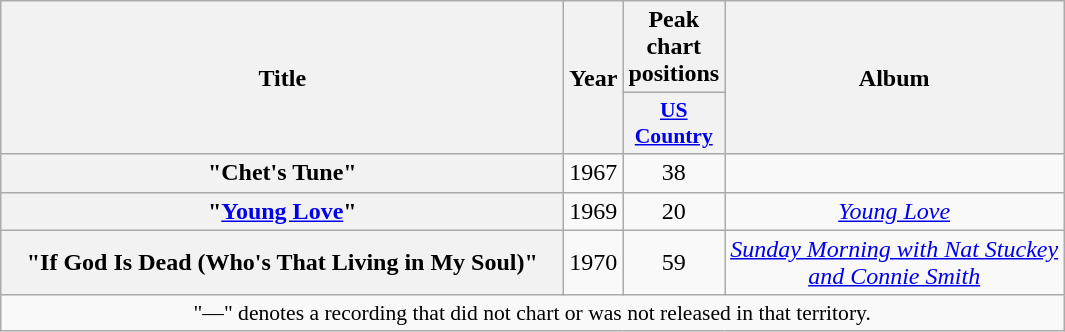<table class="wikitable plainrowheaders" style="text-align:center;" border="1">
<tr>
<th scope="col" rowspan="2" style="width:23em;">Title</th>
<th scope="col" rowspan="2">Year</th>
<th scope="col" colspan="1">Peak<br>chart<br>positions</th>
<th scope="col" rowspan="2">Album</th>
</tr>
<tr>
<th scope="col" style="width:3.9em;font-size:90%;"><a href='#'>US<br>Country</a><br></th>
</tr>
<tr>
<th scope="row">"Chet's Tune"<br></th>
<td>1967</td>
<td>38</td>
<td></td>
</tr>
<tr>
<th scope="row">"<a href='#'>Young Love</a>"<br></th>
<td>1969</td>
<td>20</td>
<td><em><a href='#'>Young Love</a></em></td>
</tr>
<tr>
<th scope="row">"If God Is Dead (Who's That Living in My Soul)"<br></th>
<td>1970</td>
<td>59</td>
<td><em><a href='#'>Sunday Morning with Nat Stuckey<br>and Connie Smith</a></em></td>
</tr>
<tr>
<td colspan="4" style="font-size:90%">"—" denotes a recording that did not chart or was not released in that territory.</td>
</tr>
</table>
